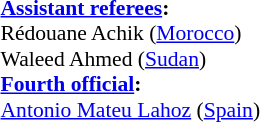<table width=50% style="font-size: 90%">
<tr>
<td><br><strong><a href='#'>Assistant referees</a>:</strong>
<br>Rédouane Achik (<a href='#'>Morocco</a>)
<br>Waleed Ahmed (<a href='#'>Sudan</a>)
<br><strong><a href='#'>Fourth official</a>:</strong>
<br><a href='#'>Antonio Mateu Lahoz</a> (<a href='#'>Spain</a>)</td>
</tr>
</table>
